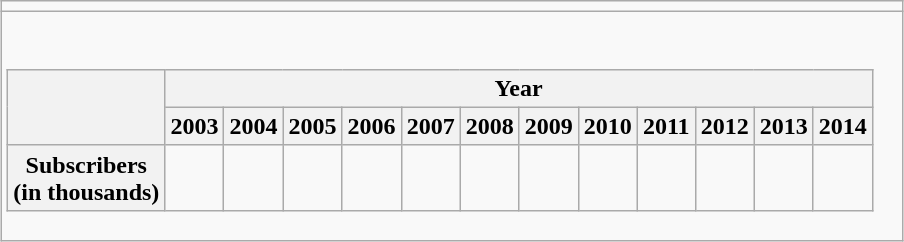<table class="wikitable" style="text-align:center;margin:1em auto">
<tr>
<td></td>
</tr>
<tr>
<td> <div><br><table class="wikitable" style="text-align:center">
<tr>
<th rowspan="2"></th>
<th colspan="13">Year</th>
</tr>
<tr>
<th scope=col>2003</th>
<th scope=col>2004</th>
<th scope=col>2005</th>
<th scope=col>2006</th>
<th scope=col>2007</th>
<th scope=col>2008</th>
<th scope=col>2009</th>
<th scope=col>2010</th>
<th scope=col>2011</th>
<th scope=col>2012</th>
<th scope=col>2013</th>
<th scope=col>2014</th>
</tr>
<tr>
<th scope=row>Subscribers<br>(in thousands)</th>
<td></td>
<td></td>
<td></td>
<td></td>
<td></td>
<td></td>
<td></td>
<td></td>
<td></td>
<td></td>
<td></td>
<td></td>
</tr>
</table>
</div>
</td>
</tr>
</table>
